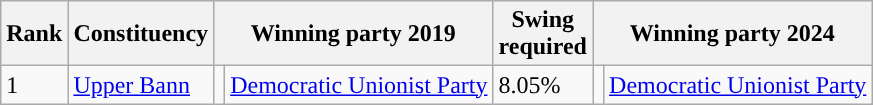<table class="wikitable sortable">
<tr>
<th>Rank</th>
<th>Constituency</th>
<th colspan=2>Winning party 2019</th>
<th>Swing <br>required</th>
<th colspan=2>Winning party 2024</th>
</tr>
<tr>
<td>1</td>
<td><a href='#'>Upper Bann</a></td>
<td class="unsortable" style="background-color: "></td>
<td><a href='#'>Democratic Unionist Party</a></td>
<td>8.05%</td>
<td class="unsortable" style="background-color: "></td>
<td><a href='#'>Democratic Unionist Party</a></td>
</tr>
</table>
